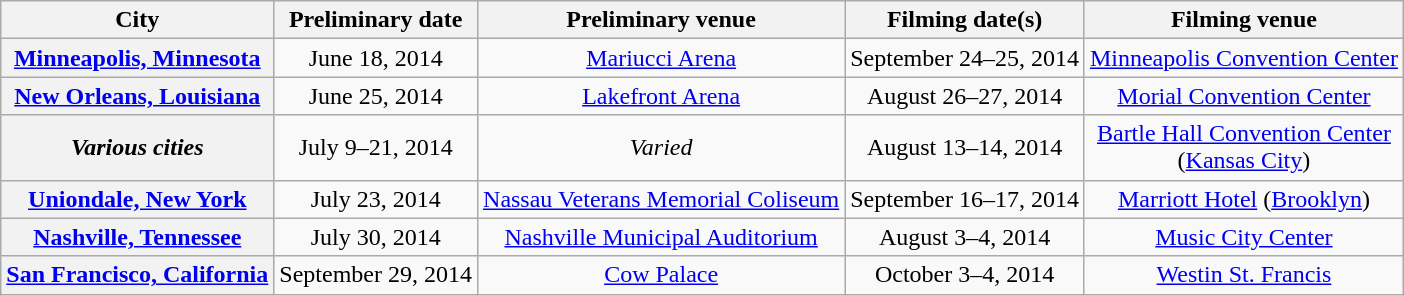<table class="wikitable sortable" style=" text-align:center">
<tr>
<th scope="col">City</th>
<th scope="col">Preliminary date</th>
<th scope="col" class="unsortable">Preliminary venue</th>
<th scope="col">Filming date(s)</th>
<th scope="col" class="unsortable">Filming venue</th>
</tr>
<tr>
<th scope="row"><a href='#'>Minneapolis, Minnesota</a></th>
<td>June 18, 2014</td>
<td><a href='#'>Mariucci Arena</a></td>
<td>September 24–25, 2014</td>
<td><a href='#'>Minneapolis Convention Center</a></td>
</tr>
<tr>
<th scope="row"><a href='#'>New Orleans, Louisiana</a></th>
<td>June 25, 2014</td>
<td><a href='#'>Lakefront Arena</a></td>
<td>August 26–27, 2014</td>
<td><a href='#'>Morial Convention Center</a></td>
</tr>
<tr>
<th scope="row"><em>Various cities</em></th>
<td>July 9–21, 2014</td>
<td><em>Varied</em></td>
<td>August 13–14, 2014</td>
<td><a href='#'>Bartle Hall Convention Center</a><br>(<a href='#'>Kansas City</a>)</td>
</tr>
<tr>
<th scope="row"><a href='#'>Uniondale, New York</a></th>
<td>July 23, 2014</td>
<td><a href='#'>Nassau Veterans Memorial Coliseum</a></td>
<td>September 16–17, 2014</td>
<td><a href='#'>Marriott Hotel</a> (<a href='#'>Brooklyn</a>)</td>
</tr>
<tr>
<th scope="row"><a href='#'>Nashville, Tennessee</a></th>
<td>July 30, 2014</td>
<td><a href='#'>Nashville Municipal Auditorium</a></td>
<td>August 3–4, 2014</td>
<td><a href='#'>Music City Center</a></td>
</tr>
<tr>
<th scope="row"><a href='#'>San Francisco, California</a></th>
<td>September 29, 2014</td>
<td><a href='#'>Cow Palace</a></td>
<td>October 3–4, 2014</td>
<td><a href='#'>Westin St. Francis</a></td>
</tr>
</table>
